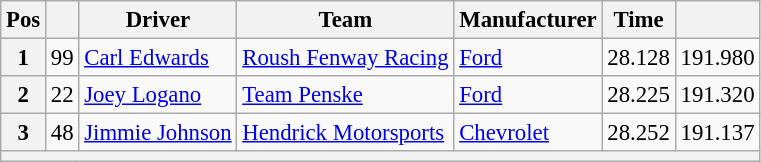<table class="wikitable" style="font-size:95%">
<tr>
<th>Pos</th>
<th></th>
<th>Driver</th>
<th>Team</th>
<th>Manufacturer</th>
<th>Time</th>
<th></th>
</tr>
<tr>
<th>1</th>
<td>99</td>
<td><a href='#'>Carl Edwards</a></td>
<td><a href='#'>Roush Fenway Racing</a></td>
<td><a href='#'>Ford</a></td>
<td>28.128</td>
<td>191.980</td>
</tr>
<tr>
<th>2</th>
<td>22</td>
<td><a href='#'>Joey Logano</a></td>
<td><a href='#'>Team Penske</a></td>
<td><a href='#'>Ford</a></td>
<td>28.225</td>
<td>191.320</td>
</tr>
<tr>
<th>3</th>
<td>48</td>
<td><a href='#'>Jimmie Johnson</a></td>
<td><a href='#'>Hendrick Motorsports</a></td>
<td><a href='#'>Chevrolet</a></td>
<td>28.252</td>
<td>191.137</td>
</tr>
<tr>
<th colspan="7"></th>
</tr>
</table>
